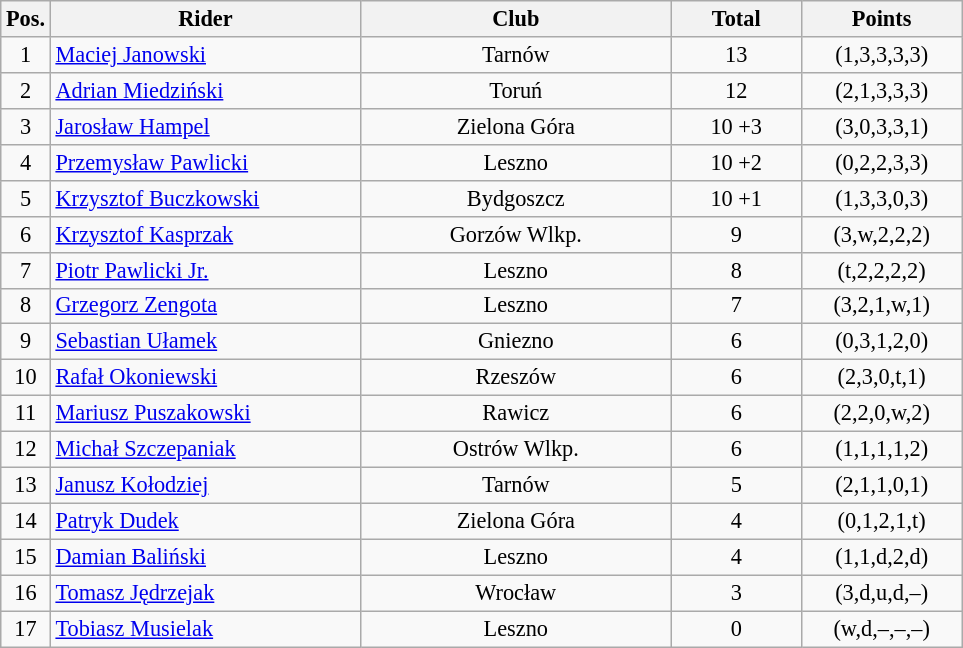<table class=wikitable style="font-size:93%;">
<tr>
<th width=25px>Pos.</th>
<th width=200px>Rider</th>
<th width=200px>Club</th>
<th width=80px>Total</th>
<th width=100px>Points</th>
</tr>
<tr align=center>
<td>1</td>
<td align=left><a href='#'>Maciej Janowski</a></td>
<td>Tarnów</td>
<td>13</td>
<td>(1,3,3,3,3)</td>
</tr>
<tr align=center>
<td>2</td>
<td align=left><a href='#'>Adrian Miedziński</a></td>
<td>Toruń</td>
<td>12</td>
<td>(2,1,3,3,3)</td>
</tr>
<tr align=center>
<td>3</td>
<td align=left><a href='#'>Jarosław Hampel</a></td>
<td>Zielona Góra</td>
<td>10 +3</td>
<td>(3,0,3,3,1)</td>
</tr>
<tr align=center>
<td>4</td>
<td align=left><a href='#'>Przemysław Pawlicki</a></td>
<td>Leszno</td>
<td>10 +2</td>
<td>(0,2,2,3,3)</td>
</tr>
<tr align=center>
<td>5</td>
<td align=left><a href='#'>Krzysztof Buczkowski</a></td>
<td>Bydgoszcz</td>
<td>10 +1</td>
<td>(1,3,3,0,3)</td>
</tr>
<tr align=center>
<td>6</td>
<td align=left><a href='#'>Krzysztof Kasprzak</a></td>
<td>Gorzów Wlkp.</td>
<td>9</td>
<td>(3,w,2,2,2)</td>
</tr>
<tr align=center>
<td>7</td>
<td align=left><a href='#'>Piotr Pawlicki Jr.</a></td>
<td>Leszno</td>
<td>8</td>
<td>(t,2,2,2,2)</td>
</tr>
<tr align=center>
<td>8</td>
<td align=left><a href='#'>Grzegorz Zengota</a></td>
<td>Leszno</td>
<td>7</td>
<td>(3,2,1,w,1)</td>
</tr>
<tr align=center>
<td>9</td>
<td align=left><a href='#'>Sebastian Ułamek</a></td>
<td>Gniezno</td>
<td>6</td>
<td>(0,3,1,2,0)</td>
</tr>
<tr align=center>
<td>10</td>
<td align=left><a href='#'>Rafał Okoniewski</a></td>
<td>Rzeszów</td>
<td>6</td>
<td>(2,3,0,t,1)</td>
</tr>
<tr align=center>
<td>11</td>
<td align=left><a href='#'>Mariusz Puszakowski</a></td>
<td>Rawicz</td>
<td>6</td>
<td>(2,2,0,w,2)</td>
</tr>
<tr align=center>
<td>12</td>
<td align=left><a href='#'>Michał Szczepaniak</a></td>
<td>Ostrów Wlkp.</td>
<td>6</td>
<td>(1,1,1,1,2)</td>
</tr>
<tr align=center>
<td>13</td>
<td align=left><a href='#'>Janusz Kołodziej</a></td>
<td>Tarnów</td>
<td>5</td>
<td>(2,1,1,0,1)</td>
</tr>
<tr align=center>
<td>14</td>
<td align=left><a href='#'>Patryk Dudek</a></td>
<td>Zielona Góra</td>
<td>4</td>
<td>(0,1,2,1,t)</td>
</tr>
<tr align=center>
<td>15</td>
<td align=left><a href='#'>Damian Baliński</a></td>
<td>Leszno</td>
<td>4</td>
<td>(1,1,d,2,d)</td>
</tr>
<tr align=center>
<td>16</td>
<td align=left><a href='#'>Tomasz Jędrzejak</a></td>
<td>Wrocław</td>
<td>3</td>
<td>(3,d,u,d,–)</td>
</tr>
<tr align=center>
<td>17</td>
<td align=left><a href='#'>Tobiasz Musielak</a></td>
<td>Leszno</td>
<td>0</td>
<td>(w,d,–,–,–)</td>
</tr>
</table>
